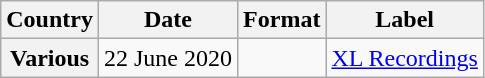<table class="wikitable plainrowheaders">
<tr>
<th>Country</th>
<th>Date</th>
<th>Format</th>
<th>Label</th>
</tr>
<tr>
<th scope="row">Various</th>
<td>22 June 2020</td>
<td></td>
<td><a href='#'>XL Recordings</a></td>
</tr>
</table>
